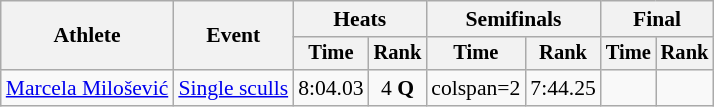<table class=wikitable style="font-size:90%;">
<tr>
<th rowspan=2>Athlete</th>
<th rowspan=2>Event</th>
<th colspan=2>Heats</th>
<th colspan=2>Semifinals</th>
<th colspan=2>Final</th>
</tr>
<tr style="font-size:95%">
<th>Time</th>
<th>Rank</th>
<th>Time</th>
<th>Rank</th>
<th>Time</th>
<th>Rank</th>
</tr>
<tr align=center>
<td align=left><a href='#'>Marcela Milošević</a></td>
<td align=left><a href='#'>Single sculls</a></td>
<td>8:04.03</td>
<td>4 <strong>Q</strong></td>
<td>colspan=2 </td>
<td>7:44.25</td>
<td></td>
</tr>
</table>
